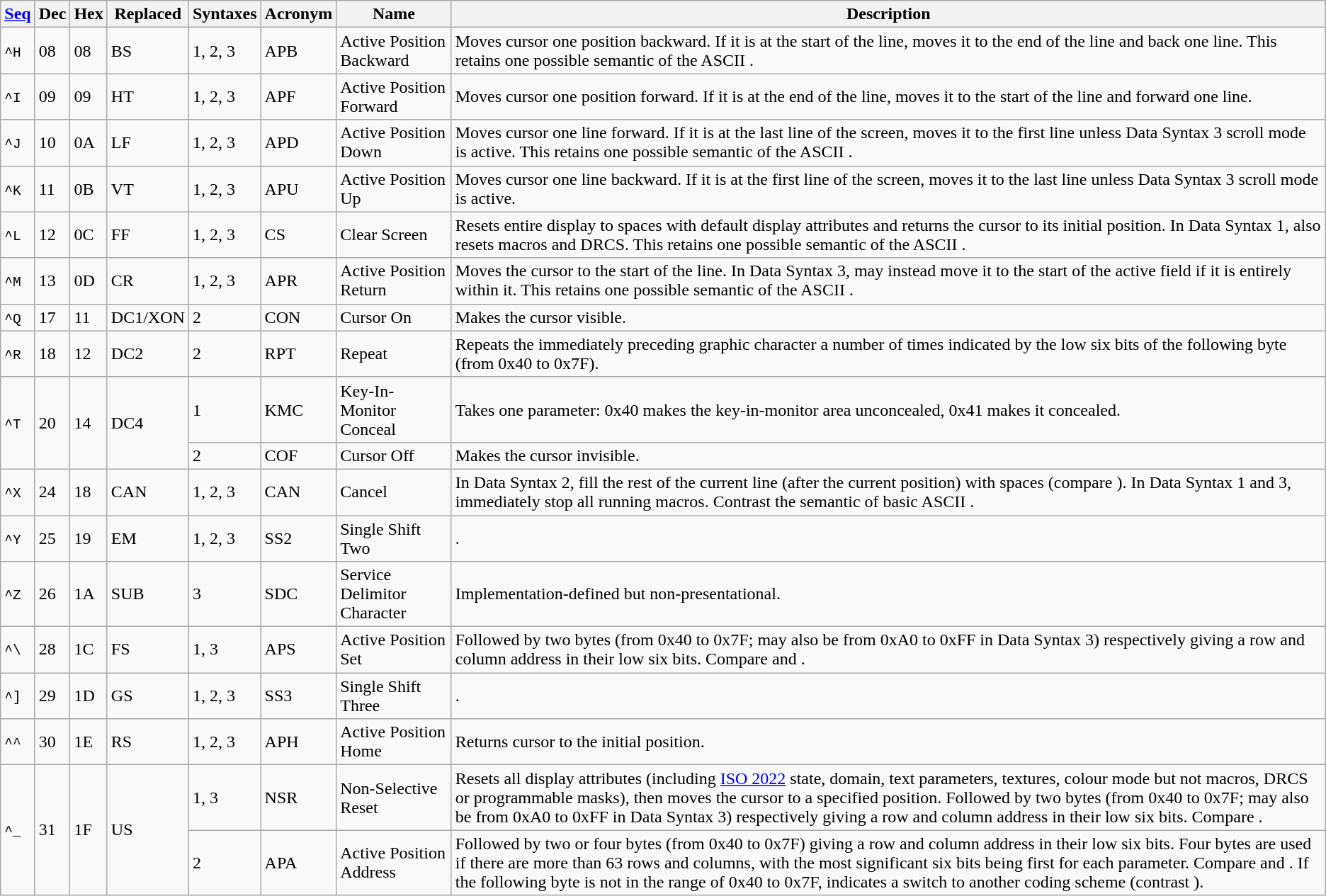<table class="wikitable">
<tr>
<th><a href='#'>Seq</a></th>
<th title="Decimal">Dec</th>
<th title="Hexadecimal">Hex</th>
<th title="ASCII control code replaced">Replaced</th>
<th title="In data syntaxes">Syntaxes</th>
<th title="Acronym">Acronym</th>
<th title="Character name">Name</th>
<th>Description</th>
</tr>
<tr id="APB">
<td><code>^H</code></td>
<td>08</td>
<td>08</td>
<td>BS</td>
<td>1, 2, 3</td>
<td>APB</td>
<td>Active Position Backward</td>
<td>Moves cursor one position backward. If it is at the start of the line, moves it to the end of the line and back one line. This retains one possible semantic of the ASCII .</td>
</tr>
<tr id="APF">
<td><code>^I</code></td>
<td>09</td>
<td>09</td>
<td>HT</td>
<td>1, 2, 3</td>
<td>APF</td>
<td>Active Position Forward</td>
<td>Moves cursor one position forward. If it is at the end of the line, moves it to the start of the line and forward one line.</td>
</tr>
<tr id="APD">
<td><code>^J</code></td>
<td>10</td>
<td>0A</td>
<td>LF</td>
<td>1, 2, 3</td>
<td>APD</td>
<td>Active Position Down</td>
<td>Moves cursor one line forward. If it is at the last line of the screen, moves it to the first line unless Data Syntax 3 scroll mode is active. This retains one possible semantic of the ASCII .</td>
</tr>
<tr id="APU">
<td><code>^K</code></td>
<td>11</td>
<td>0B</td>
<td>VT</td>
<td>1, 2, 3</td>
<td>APU</td>
<td>Active Position Up</td>
<td>Moves cursor one line backward. If it is at the first line of the screen, moves it to the last line unless Data Syntax 3 scroll mode is active.</td>
</tr>
<tr id="CS">
<td><code>^L</code></td>
<td>12</td>
<td>0C</td>
<td>FF</td>
<td>1, 2, 3</td>
<td>CS</td>
<td>Clear Screen</td>
<td>Resets entire display to spaces with default display attributes and returns the cursor to its initial position. In Data Syntax 1, also resets macros and DRCS. This retains one possible semantic of the ASCII .</td>
</tr>
<tr id="APR">
<td><code>^M</code></td>
<td>13</td>
<td>0D</td>
<td>CR</td>
<td>1, 2, 3</td>
<td>APR</td>
<td>Active Position Return</td>
<td>Moves the cursor to the start of the line. In Data Syntax 3, may instead move it to the start of the active field if it is entirely within it. This retains one possible semantic of the ASCII .</td>
</tr>
<tr id="DS2CON">
<td><code>^Q</code></td>
<td>17</td>
<td>11</td>
<td>DC1/XON</td>
<td>2</td>
<td>CON</td>
<td>Cursor On</td>
<td>Makes the cursor visible.</td>
</tr>
<tr id="RPT">
<td><code>^R</code></td>
<td>18</td>
<td>12</td>
<td>DC2</td>
<td>2</td>
<td>RPT</td>
<td>Repeat</td>
<td>Repeats the immediately preceding graphic character a number of times indicated by the low six bits of the following byte (from 0x40 to 0x7F).</td>
</tr>
<tr id="KMC">
<td rowspan="2"><code>^T</code></td>
<td rowspan="2">20</td>
<td rowspan="2">14</td>
<td rowspan="2">DC4</td>
<td>1</td>
<td>KMC</td>
<td>Key-In-Monitor Conceal</td>
<td>Takes one parameter: 0x40 makes the key-in-monitor area unconcealed, 0x41 makes it concealed.</td>
</tr>
<tr id="DS2COF">
<td>2</td>
<td>COF</td>
<td>Cursor Off</td>
<td>Makes the cursor invisible.</td>
</tr>
<tr id="CAN">
<td><code>^X</code></td>
<td>24</td>
<td>18</td>
<td>CAN</td>
<td>1, 2, 3</td>
<td>CAN</td>
<td>Cancel</td>
<td>In Data Syntax 2, fill the rest of the current line (after the current position) with spaces (compare ). In Data Syntax 1 and 3, immediately stop all running macros. Contrast the semantic of basic ASCII .</td>
</tr>
<tr id="SS2">
<td><code>^Y</code></td>
<td>25</td>
<td>19</td>
<td>EM</td>
<td>1, 2, 3</td>
<td>SS2</td>
<td>Single Shift Two</td>
<td>.</td>
</tr>
<tr id="SDC">
<td><code>^Z</code></td>
<td>26</td>
<td>1A</td>
<td>SUB</td>
<td>3</td>
<td>SDC</td>
<td>Service Delimitor Character</td>
<td>Implementation-defined but non-presentational.</td>
</tr>
<tr id="APS">
<td><code>^\</code></td>
<td>28</td>
<td>1C</td>
<td>FS</td>
<td>1, 3</td>
<td>APS</td>
<td>Active Position Set</td>
<td>Followed by two bytes (from 0x40 to 0x7F; may also be from 0xA0 to 0xFF in Data Syntax 3) respectively giving a row and column address in their low six bits. Compare  and .</td>
</tr>
<tr id="SS3">
<td><code>^]</code></td>
<td>29</td>
<td>1D</td>
<td>GS</td>
<td>1, 2, 3</td>
<td>SS3</td>
<td>Single Shift Three</td>
<td>.</td>
</tr>
<tr id="APH">
<td><code>^^</code></td>
<td>30</td>
<td>1E</td>
<td>RS</td>
<td>1, 2, 3</td>
<td>APH</td>
<td>Active Position Home</td>
<td>Returns cursor to the initial position.</td>
</tr>
<tr id="NSR">
<td rowspan="2"><code>^_</code></td>
<td rowspan="2">31</td>
<td rowspan="2">1F</td>
<td rowspan="2">US</td>
<td>1, 3</td>
<td>NSR</td>
<td>Non-Selective Reset</td>
<td>Resets all display attributes (including <a href='#'>ISO 2022</a> state, domain, text parameters, textures, colour mode but not macros, DRCS or programmable masks), then moves the cursor to a specified position. Followed by two bytes (from 0x40 to 0x7F; may also be from 0xA0 to 0xFF in Data Syntax 3) respectively giving a row and column address in their low six bits. Compare .</td>
</tr>
<tr id="APA">
<td>2</td>
<td>APA</td>
<td>Active Position Address</td>
<td>Followed by two or four bytes (from 0x40 to 0x7F) giving a row and column address in their low six bits. Four bytes are used if there are more than 63 rows and columns, with the most significant six bits being first for each parameter. Compare  and . If the following byte is not in the range of 0x40 to 0x7F, indicates a switch to another coding scheme (contrast ).</td>
</tr>
</table>
